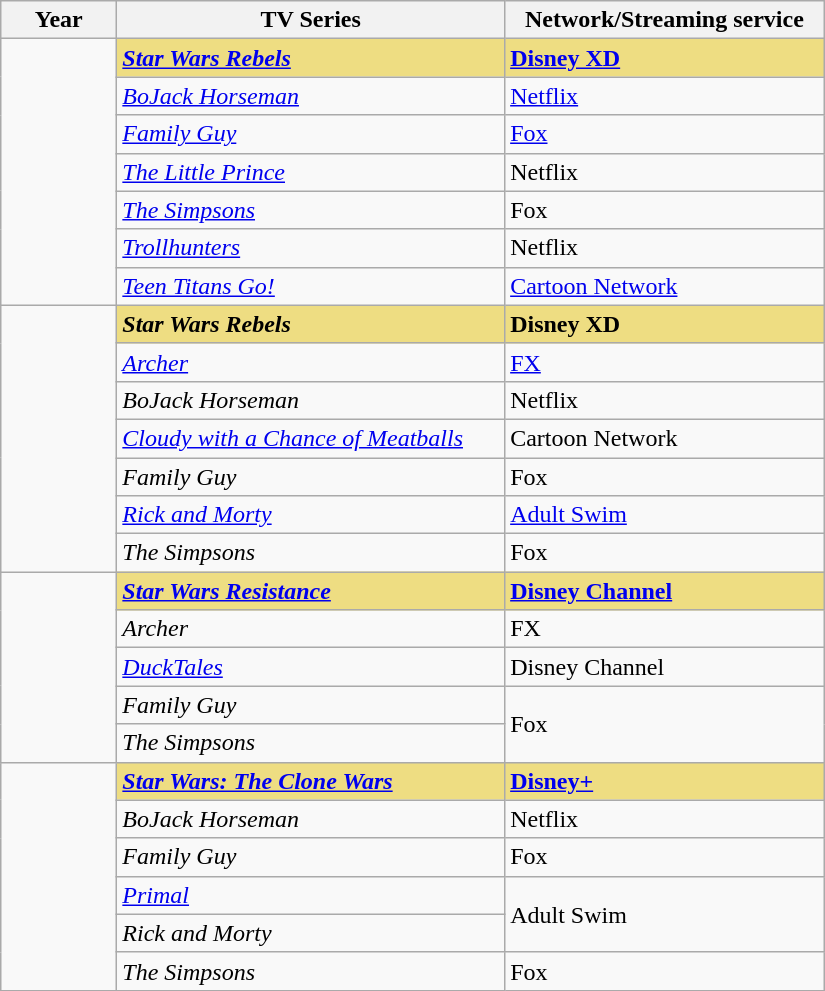<table class="wikitable" style="width:550px;" cellpadding="5">
<tr>
<th style="width:70px;">Year</th>
<th>TV Series</th>
<th>Network/Streaming service</th>
</tr>
<tr>
<td rowspan="7"></td>
<td style="background:#EEDD82"><strong><em><a href='#'>Star Wars Rebels</a></em></strong></td>
<td style="background:#EEDD82"><strong><a href='#'>Disney XD</a></strong></td>
</tr>
<tr>
<td><em><a href='#'>BoJack Horseman</a></em></td>
<td><a href='#'>Netflix</a></td>
</tr>
<tr>
<td><em><a href='#'>Family Guy</a></em></td>
<td><a href='#'>Fox</a></td>
</tr>
<tr>
<td><em><a href='#'>The Little Prince</a></em></td>
<td>Netflix</td>
</tr>
<tr>
<td><em><a href='#'>The Simpsons</a></em></td>
<td>Fox</td>
</tr>
<tr>
<td><em><a href='#'>Trollhunters</a></em></td>
<td>Netflix</td>
</tr>
<tr>
<td><em><a href='#'>Teen Titans Go!</a></em></td>
<td><a href='#'>Cartoon Network</a></td>
</tr>
<tr>
<td rowspan="7"></td>
<td style="background:#EEDD82"><strong><em>Star Wars Rebels</em></strong></td>
<td style="background:#EEDD82"><strong>Disney XD</strong></td>
</tr>
<tr>
<td><em><a href='#'>Archer</a></em></td>
<td><a href='#'>FX</a></td>
</tr>
<tr>
<td><em>BoJack Horseman</em></td>
<td>Netflix</td>
</tr>
<tr>
<td><em><a href='#'>Cloudy with a Chance of Meatballs</a></em></td>
<td>Cartoon Network</td>
</tr>
<tr>
<td><em>Family Guy</em></td>
<td>Fox</td>
</tr>
<tr>
<td><em><a href='#'>Rick and Morty</a></em></td>
<td><a href='#'>Adult Swim</a></td>
</tr>
<tr>
<td><em>The Simpsons</em></td>
<td>Fox</td>
</tr>
<tr>
<td rowspan="5"></td>
<td style="background:#EEDD82"><strong><em><a href='#'>Star Wars Resistance</a></em></strong></td>
<td style="background:#EEDD82"><strong><a href='#'>Disney Channel</a></strong></td>
</tr>
<tr>
<td><em>Archer</em></td>
<td>FX</td>
</tr>
<tr>
<td><em><a href='#'>DuckTales</a></em></td>
<td>Disney Channel</td>
</tr>
<tr>
<td><em>Family Guy</em></td>
<td rowspan="2">Fox</td>
</tr>
<tr>
<td><em>The Simpsons</em></td>
</tr>
<tr>
<td rowspan="6"></td>
<td style="background:#EEDD82"><strong><em><a href='#'>Star Wars: The Clone Wars</a></em></strong></td>
<td style="background:#EEDD82"><strong><a href='#'>Disney+</a></strong></td>
</tr>
<tr>
<td><em>BoJack Horseman</em></td>
<td>Netflix</td>
</tr>
<tr>
<td><em>Family Guy</em></td>
<td>Fox</td>
</tr>
<tr>
<td><em><a href='#'>Primal</a></em></td>
<td rowspan="2">Adult Swim</td>
</tr>
<tr>
<td><em>Rick and Morty</em></td>
</tr>
<tr>
<td><em>The Simpsons</em></td>
<td>Fox</td>
</tr>
</table>
